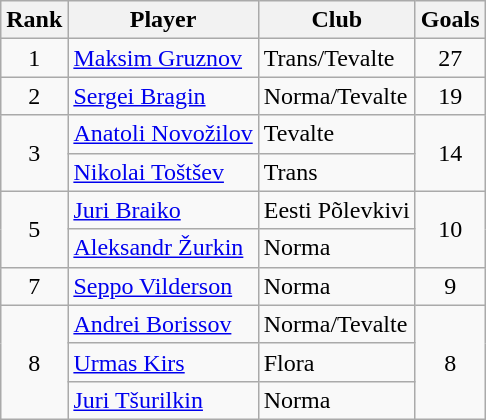<table class="wikitable">
<tr>
<th>Rank</th>
<th>Player</th>
<th>Club</th>
<th>Goals</th>
</tr>
<tr>
<td align=center>1</td>
<td> <a href='#'>Maksim Gruznov</a></td>
<td>Trans/Tevalte</td>
<td align=center>27</td>
</tr>
<tr>
<td align=center>2</td>
<td> <a href='#'>Sergei Bragin</a></td>
<td>Norma/Tevalte</td>
<td align=center>19</td>
</tr>
<tr>
<td rowspan=2 align=center>3</td>
<td> <a href='#'>Anatoli Novožilov</a></td>
<td>Tevalte</td>
<td rowspan=2 align=center>14</td>
</tr>
<tr>
<td> <a href='#'>Nikolai Toštšev</a></td>
<td>Trans</td>
</tr>
<tr>
<td rowspan=2 align=center>5</td>
<td> <a href='#'>Juri Braiko</a></td>
<td>Eesti Põlevkivi</td>
<td rowspan=2 align=center>10</td>
</tr>
<tr>
<td> <a href='#'>Aleksandr Žurkin</a></td>
<td>Norma</td>
</tr>
<tr>
<td align=center>7</td>
<td> <a href='#'>Seppo Vilderson</a></td>
<td>Norma</td>
<td align=center>9</td>
</tr>
<tr>
<td rowspan=3 align=center>8</td>
<td> <a href='#'>Andrei Borissov</a></td>
<td>Norma/Tevalte</td>
<td rowspan=3 align=center>8</td>
</tr>
<tr>
<td> <a href='#'>Urmas Kirs</a></td>
<td>Flora</td>
</tr>
<tr>
<td> <a href='#'>Juri Tšurilkin</a></td>
<td>Norma</td>
</tr>
</table>
